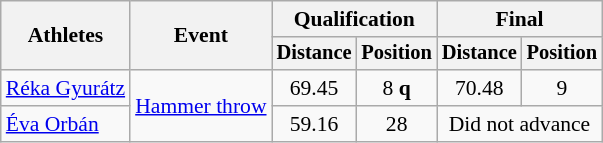<table class=wikitable style="font-size:90%">
<tr>
<th rowspan="2">Athletes</th>
<th rowspan="2">Event</th>
<th colspan="2">Qualification</th>
<th colspan="2">Final</th>
</tr>
<tr style="font-size:95%">
<th>Distance</th>
<th>Position</th>
<th>Distance</th>
<th>Position</th>
</tr>
<tr>
<td><a href='#'>Réka Gyurátz</a></td>
<td rowspan=2><a href='#'>Hammer throw</a></td>
<td align=center>69.45</td>
<td align=center>8 <strong>q</strong></td>
<td align=center>70.48</td>
<td align=center>9</td>
</tr>
<tr>
<td><a href='#'>Éva Orbán</a></td>
<td align=center>59.16</td>
<td align=center>28</td>
<td align=center colspan=2>Did not advance</td>
</tr>
</table>
